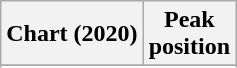<table class="wikitable sortable plainrowheaders" style="text-align:center">
<tr>
<th scope="col">Chart (2020)</th>
<th scope="col">Peak<br>position</th>
</tr>
<tr>
</tr>
<tr>
</tr>
<tr>
</tr>
<tr>
</tr>
<tr>
</tr>
<tr>
</tr>
<tr>
</tr>
<tr>
</tr>
<tr>
</tr>
<tr>
</tr>
</table>
